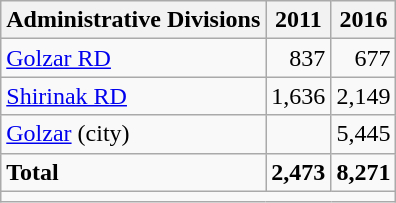<table class="wikitable">
<tr>
<th>Administrative Divisions</th>
<th>2011</th>
<th>2016</th>
</tr>
<tr>
<td><a href='#'>Golzar RD</a></td>
<td style="text-align: right;">837</td>
<td style="text-align: right;">677</td>
</tr>
<tr>
<td><a href='#'>Shirinak RD</a></td>
<td style="text-align: right;">1,636</td>
<td style="text-align: right;">2,149</td>
</tr>
<tr>
<td><a href='#'>Golzar</a> (city)</td>
<td style="text-align: right;"></td>
<td style="text-align: right;">5,445</td>
</tr>
<tr>
<td><strong>Total</strong></td>
<td style="text-align: right;"><strong>2,473</strong></td>
<td style="text-align: right;"><strong>8,271</strong></td>
</tr>
<tr>
<td colspan=4></td>
</tr>
</table>
